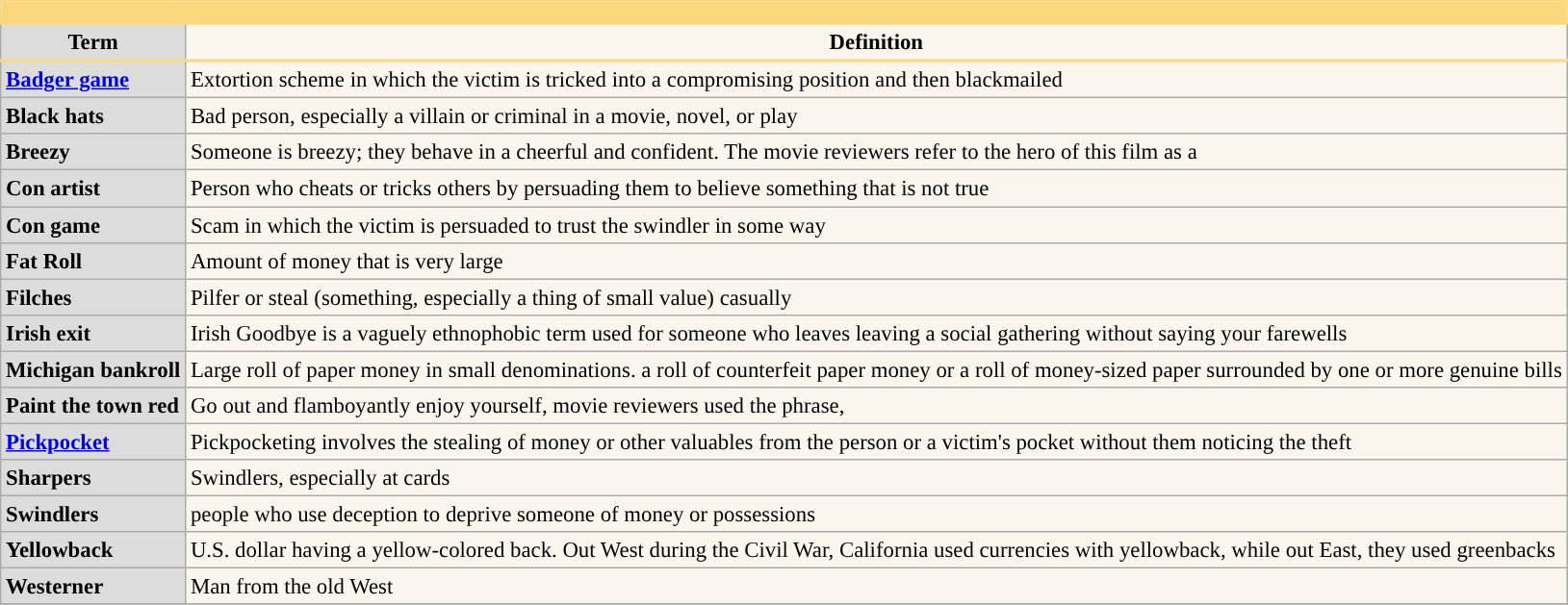<table class="wikitable mw-collapsible mw-collapsed" style="background:#faf6ed; font-size:95%">
<tr>
<th colspan="2" style="border:1px solid #fad67d;background:#fad67d;padding:0.5em 1.0em;"></th>
</tr>
<tr>
<th style="border-bottom:2px solid #fad67d;border-top:1px solid #fad67d;background:#DCDCDC">Term</th>
<th style="border-bottom:2px solid #fad67d;border-top:1px solid #fad67d;background: #faf6ed">Definition</th>
</tr>
<tr>
<td style="background:#DCDCDC"><strong><a href='#'>Badger game</a></strong></td>
<td>Extortion scheme in which the victim is tricked into a compromising position and then blackmailed</td>
</tr>
<tr>
<td style="background:#DCDCDC"><strong>Black hats</strong></td>
<td>Bad person, especially a villain or criminal in a movie, novel, or play</td>
</tr>
<tr>
<td style="background:#DCDCDC"><strong>Breezy</strong></td>
<td>Someone is breezy; they behave in a cheerful and confident. The movie reviewers refer to the hero of this film as a </td>
</tr>
<tr>
<td style="background:#DCDCDC"><strong>Con artist</strong></td>
<td>Person who cheats or tricks others by persuading them to believe something that is not true</td>
</tr>
<tr>
<td style="background:#DCDCDC"><strong>Con game</strong></td>
<td>Scam in which the victim is persuaded to trust the swindler in some way</td>
</tr>
<tr>
<td style="background:#DCDCDC"><strong>Fat Roll</strong></td>
<td>Amount of money that is very large</td>
</tr>
<tr>
<td style="background:#DCDCDC"><strong>Filches</strong></td>
<td>Pilfer or steal (something, especially a thing of small value) casually</td>
</tr>
<tr>
<td style="background:#DCDCDC"><strong>Irish exit</strong></td>
<td>Irish Goodbye is a vaguely ethnophobic term used for someone who leaves leaving a social gathering without saying your farewells</td>
</tr>
<tr>
<td style="background:#DCDCDC"><strong>Michigan bankroll</strong></td>
<td>Large roll of paper money in small denominations. a roll of counterfeit paper money or a roll of money-sized paper surrounded by one or more genuine bills</td>
</tr>
<tr>
<td style="background:#DCDCDC"><strong>Paint the town red</strong></td>
<td>Go out and flamboyantly enjoy yourself, movie reviewers used the phrase, </td>
</tr>
<tr>
<td style="background:#DCDCDC"><strong><a href='#'>Pickpocket</a></strong></td>
<td>Pickpocketing involves the stealing of money or other valuables from the person or a victim's pocket without them noticing the theft</td>
</tr>
<tr>
<td style="background:#DCDCDC"><strong>Sharpers</strong></td>
<td>Swindlers, especially at cards</td>
</tr>
<tr>
<td style="background:#DCDCDC"><strong>Swindlers</strong></td>
<td>people who use deception to deprive someone of money or possessions</td>
</tr>
<tr>
<td style="background:#DCDCDC"><strong>Yellowback</strong></td>
<td>U.S. dollar having a yellow-colored back. Out West during the Civil War, California used currencies with yellowback, while out East, they used greenbacks</td>
</tr>
<tr>
<td style="background:#DCDCDC"><strong>Westerner</strong></td>
<td>Man from the old West</td>
</tr>
<tr>
</tr>
</table>
